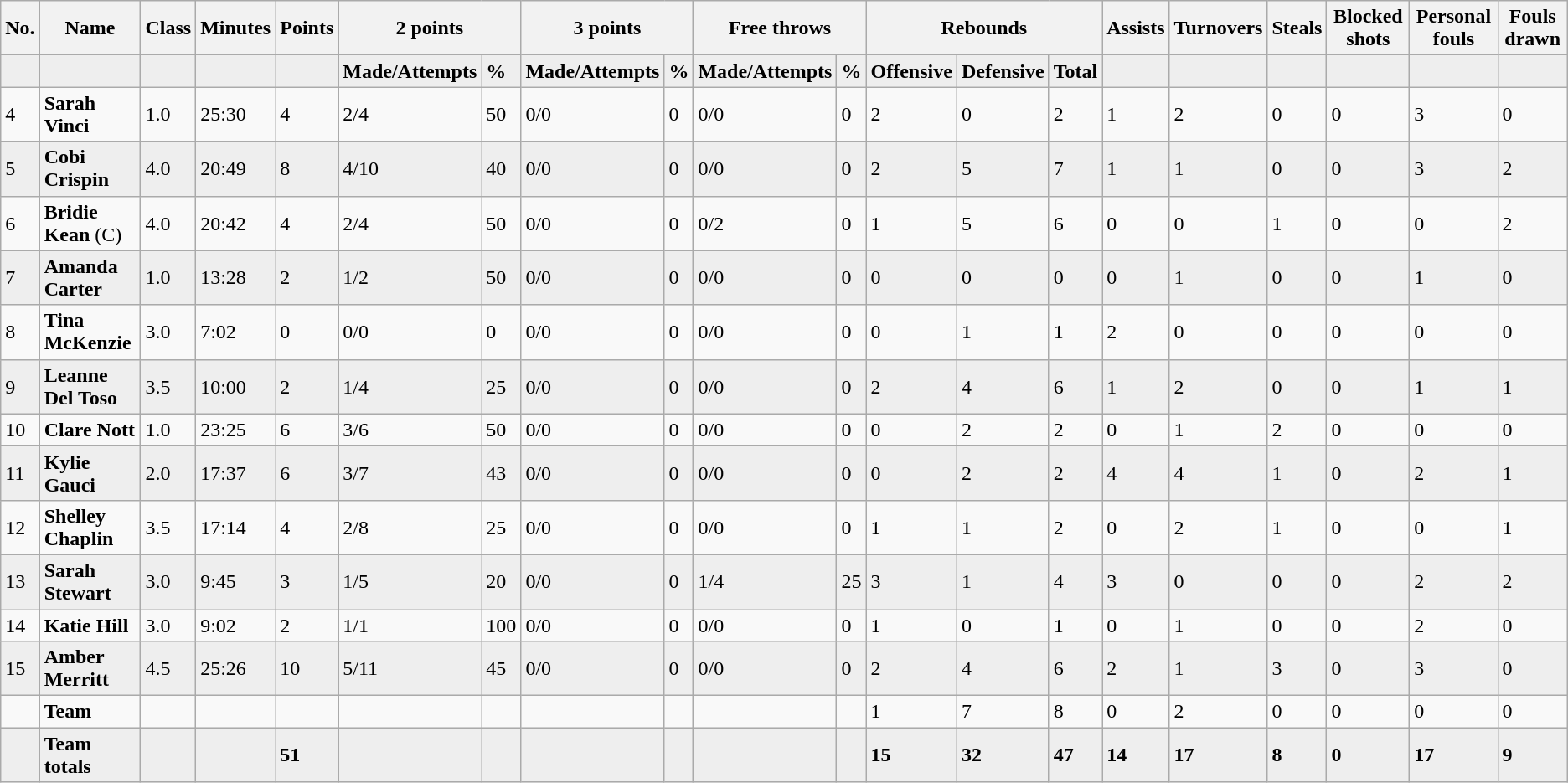<table class="wikitable sortable" border="1">
<tr>
<th>No.</th>
<th>Name</th>
<th>Class</th>
<th>Minutes</th>
<th>Points</th>
<th colspan="2">2 points</th>
<th colspan="2">3 points</th>
<th colspan="2">Free throws</th>
<th colspan="3">Rebounds</th>
<th>Assists</th>
<th>Turnovers</th>
<th>Steals</th>
<th>Blocked shots</th>
<th>Personal fouls</th>
<th>Fouls drawn</th>
</tr>
<tr bgcolor=#eeeeee>
<td></td>
<td></td>
<td></td>
<td></td>
<td></td>
<td><strong>Made/Attempts</strong></td>
<td><strong>%</strong></td>
<td><strong>Made/Attempts</strong></td>
<td><strong>%</strong></td>
<td><strong>Made/Attempts</strong></td>
<td><strong>%</strong></td>
<td><strong>Offensive</strong></td>
<td><strong>Defensive</strong></td>
<td><strong>Total</strong></td>
<td></td>
<td></td>
<td></td>
<td></td>
<td></td>
<td></td>
</tr>
<tr>
<td>4</td>
<td><strong>Sarah Vinci</strong></td>
<td>1.0</td>
<td>25:30</td>
<td>4</td>
<td>2/4</td>
<td>50</td>
<td>0/0</td>
<td>0</td>
<td>0/0</td>
<td>0</td>
<td>2</td>
<td>0</td>
<td>2</td>
<td>1</td>
<td>2</td>
<td>0</td>
<td>0</td>
<td>3</td>
<td>0</td>
</tr>
<tr bgcolor="#eeeeeeee">
<td>5</td>
<td><strong>Cobi Crispin</strong></td>
<td>4.0</td>
<td>20:49</td>
<td>8</td>
<td>4/10</td>
<td>40</td>
<td>0/0</td>
<td>0</td>
<td>0/0</td>
<td>0</td>
<td>2</td>
<td>5</td>
<td>7</td>
<td>1</td>
<td>1</td>
<td>0</td>
<td>0</td>
<td>3</td>
<td>2</td>
</tr>
<tr>
<td>6</td>
<td><strong>Bridie Kean</strong> (C)</td>
<td>4.0</td>
<td>20:42</td>
<td>4</td>
<td>2/4</td>
<td>50</td>
<td>0/0</td>
<td>0</td>
<td>0/2</td>
<td>0</td>
<td>1</td>
<td>5</td>
<td>6</td>
<td>0</td>
<td>0</td>
<td>1</td>
<td>0</td>
<td>0</td>
<td>2</td>
</tr>
<tr bgcolor="#eeeeeeee">
<td>7</td>
<td><strong>Amanda Carter</strong></td>
<td>1.0</td>
<td>13:28</td>
<td>2</td>
<td>1/2</td>
<td>50</td>
<td>0/0</td>
<td>0</td>
<td>0/0</td>
<td>0</td>
<td>0</td>
<td>0</td>
<td>0</td>
<td>0</td>
<td>1</td>
<td>0</td>
<td>0</td>
<td>1</td>
<td>0</td>
</tr>
<tr>
<td>8</td>
<td><strong>Tina McKenzie</strong></td>
<td>3.0</td>
<td>7:02</td>
<td>0</td>
<td>0/0</td>
<td>0</td>
<td>0/0</td>
<td>0</td>
<td>0/0</td>
<td>0</td>
<td>0</td>
<td>1</td>
<td>1</td>
<td>2</td>
<td>0</td>
<td>0</td>
<td>0</td>
<td>0</td>
<td>0</td>
</tr>
<tr bgcolor="#eeeeeeee">
<td>9</td>
<td><strong>Leanne Del Toso</strong></td>
<td>3.5</td>
<td>10:00</td>
<td>2</td>
<td>1/4</td>
<td>25</td>
<td>0/0</td>
<td>0</td>
<td>0/0</td>
<td>0</td>
<td>2</td>
<td>4</td>
<td>6</td>
<td>1</td>
<td>2</td>
<td>0</td>
<td>0</td>
<td>1</td>
<td>1</td>
</tr>
<tr>
<td>10</td>
<td><strong>Clare Nott</strong></td>
<td>1.0</td>
<td>23:25</td>
<td>6</td>
<td>3/6</td>
<td>50</td>
<td>0/0</td>
<td>0</td>
<td>0/0</td>
<td>0</td>
<td>0</td>
<td>2</td>
<td>2</td>
<td>0</td>
<td>1</td>
<td>2</td>
<td>0</td>
<td>0</td>
<td>0</td>
</tr>
<tr bgcolor="#eeeeeeee">
<td>11</td>
<td><strong>Kylie Gauci</strong></td>
<td>2.0</td>
<td>17:37</td>
<td>6</td>
<td>3/7</td>
<td>43</td>
<td>0/0</td>
<td>0</td>
<td>0/0</td>
<td>0</td>
<td>0</td>
<td>2</td>
<td>2</td>
<td>4</td>
<td>4</td>
<td>1</td>
<td>0</td>
<td>2</td>
<td>1</td>
</tr>
<tr>
<td>12</td>
<td><strong>Shelley Chaplin</strong></td>
<td>3.5</td>
<td>17:14</td>
<td>4</td>
<td>2/8</td>
<td>25</td>
<td>0/0</td>
<td>0</td>
<td>0/0</td>
<td>0</td>
<td>1</td>
<td>1</td>
<td>2</td>
<td>0</td>
<td>2</td>
<td>1</td>
<td>0</td>
<td>0</td>
<td>1</td>
</tr>
<tr bgcolor="#eeeeeeee">
<td>13</td>
<td><strong>Sarah Stewart</strong></td>
<td>3.0</td>
<td>9:45</td>
<td>3</td>
<td>1/5</td>
<td>20</td>
<td>0/0</td>
<td>0</td>
<td>1/4</td>
<td>25</td>
<td>3</td>
<td>1</td>
<td>4</td>
<td>3</td>
<td>0</td>
<td>0</td>
<td>0</td>
<td>2</td>
<td>2</td>
</tr>
<tr>
<td>14</td>
<td><strong>Katie Hill</strong></td>
<td>3.0</td>
<td>9:02</td>
<td>2</td>
<td>1/1</td>
<td>100</td>
<td>0/0</td>
<td>0</td>
<td>0/0</td>
<td>0</td>
<td>1</td>
<td>0</td>
<td>1</td>
<td>0</td>
<td>1</td>
<td>0</td>
<td>0</td>
<td>2</td>
<td>0</td>
</tr>
<tr bgcolor="#eeeeeeee">
<td>15</td>
<td><strong>Amber Merritt</strong></td>
<td>4.5</td>
<td>25:26</td>
<td>10</td>
<td>5/11</td>
<td>45</td>
<td>0/0</td>
<td>0</td>
<td>0/0</td>
<td>0</td>
<td>2</td>
<td>4</td>
<td>6</td>
<td>2</td>
<td>1</td>
<td>3</td>
<td>0</td>
<td>3</td>
<td>0</td>
</tr>
<tr>
<td></td>
<td><strong>Team</strong></td>
<td></td>
<td></td>
<td></td>
<td></td>
<td></td>
<td></td>
<td></td>
<td></td>
<td></td>
<td>1</td>
<td>7</td>
<td>8</td>
<td>0</td>
<td>2</td>
<td>0</td>
<td>0</td>
<td>0</td>
<td>0</td>
</tr>
<tr bgcolor="#eeeeeeee">
<td></td>
<td><strong>Team totals</strong></td>
<td></td>
<td></td>
<td><strong>51</strong></td>
<td></td>
<td></td>
<td></td>
<td></td>
<td></td>
<td></td>
<td><strong>15</strong></td>
<td><strong>32</strong></td>
<td><strong>47</strong></td>
<td><strong>14</strong></td>
<td><strong>17</strong></td>
<td><strong>8</strong></td>
<td><strong>0</strong></td>
<td><strong>17</strong></td>
<td><strong>9</strong></td>
</tr>
</table>
